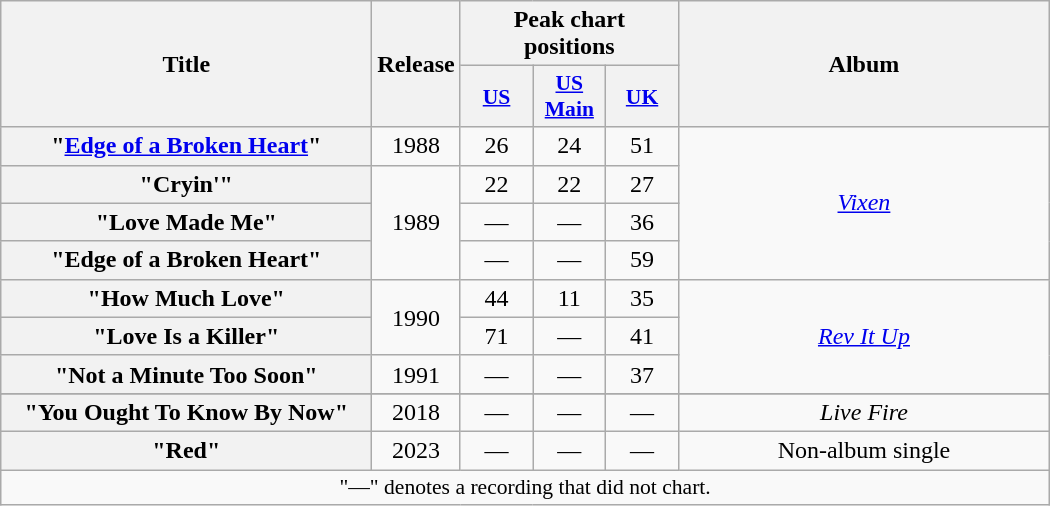<table class="wikitable plainrowheaders" style="text-align:center;">
<tr>
<th scope="col" rowspan="2" style="width:15em;">Title</th>
<th scope="col" rowspan="2" style="width:0.5em;">Release</th>
<th colspan="3" scope="col">Peak chart positions</th>
<th scope="col" rowspan="2" style="width:15em;">Album</th>
</tr>
<tr>
<th scope="col" style="width:2.9em;font-size:90%;"><a href='#'>US</a></th>
<th scope="col" style="width:2.9em;font-size:90%;"><a href='#'>US<br>Main</a></th>
<th scope="col" style="width:2.9em;font-size:90%;"><a href='#'>UK</a><br></th>
</tr>
<tr>
<th scope="row">"<a href='#'>Edge of a Broken Heart</a>"</th>
<td>1988</td>
<td align="center">26</td>
<td align="center">24</td>
<td align="center">51</td>
<td rowspan=4><em><a href='#'>Vixen</a></em></td>
</tr>
<tr>
<th scope="row">"Cryin'"</th>
<td rowspan=3>1989</td>
<td align="center">22</td>
<td align="center">22</td>
<td align="center">27</td>
</tr>
<tr>
<th scope="row">"Love Made Me"</th>
<td align="center">—</td>
<td align="center">—</td>
<td align="center">36</td>
</tr>
<tr>
<th scope="row">"Edge of a Broken Heart"</th>
<td align="center">—</td>
<td align="center">—</td>
<td align="center">59</td>
</tr>
<tr>
<th scope="row">"How Much Love"</th>
<td rowspan=2>1990</td>
<td align="center">44</td>
<td align="center">11</td>
<td align="center">35</td>
<td rowspan=3><em><a href='#'>Rev It Up</a></em></td>
</tr>
<tr>
<th scope="row">"Love Is a Killer"</th>
<td align="center">71</td>
<td align="center">—</td>
<td align="center">41</td>
</tr>
<tr>
<th scope="row">"Not a Minute Too Soon"</th>
<td>1991</td>
<td align="center">—</td>
<td align="center">—</td>
<td align="center">37</td>
</tr>
<tr>
</tr>
<tr>
<th scope="row">"You Ought To Know By Now"</th>
<td>2018</td>
<td align="center">—</td>
<td align="center">—</td>
<td align="center">—</td>
<td><em>Live Fire</em></td>
</tr>
<tr>
<th scope="row">"Red"</th>
<td>2023</td>
<td align="center">—</td>
<td align="center">—</td>
<td align="center">—</td>
<td>Non-album single</td>
</tr>
<tr>
<td colspan="11" style="font-size:90%">"—" denotes a recording that did not chart.</td>
</tr>
</table>
